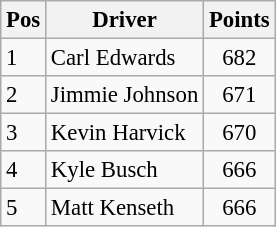<table class="sortable wikitable " style="font-size: 95%;">
<tr>
<th>Pos</th>
<th>Driver</th>
<th>Points</th>
</tr>
<tr>
<td>1</td>
<td>Carl Edwards</td>
<td style="text-align:center;">682</td>
</tr>
<tr>
<td>2</td>
<td>Jimmie Johnson</td>
<td style="text-align:center;">671</td>
</tr>
<tr>
<td>3</td>
<td>Kevin Harvick</td>
<td style="text-align:center;">670</td>
</tr>
<tr>
<td>4</td>
<td>Kyle Busch</td>
<td style="text-align:center;">666</td>
</tr>
<tr>
<td>5</td>
<td>Matt Kenseth</td>
<td style="text-align:center;">666</td>
</tr>
</table>
